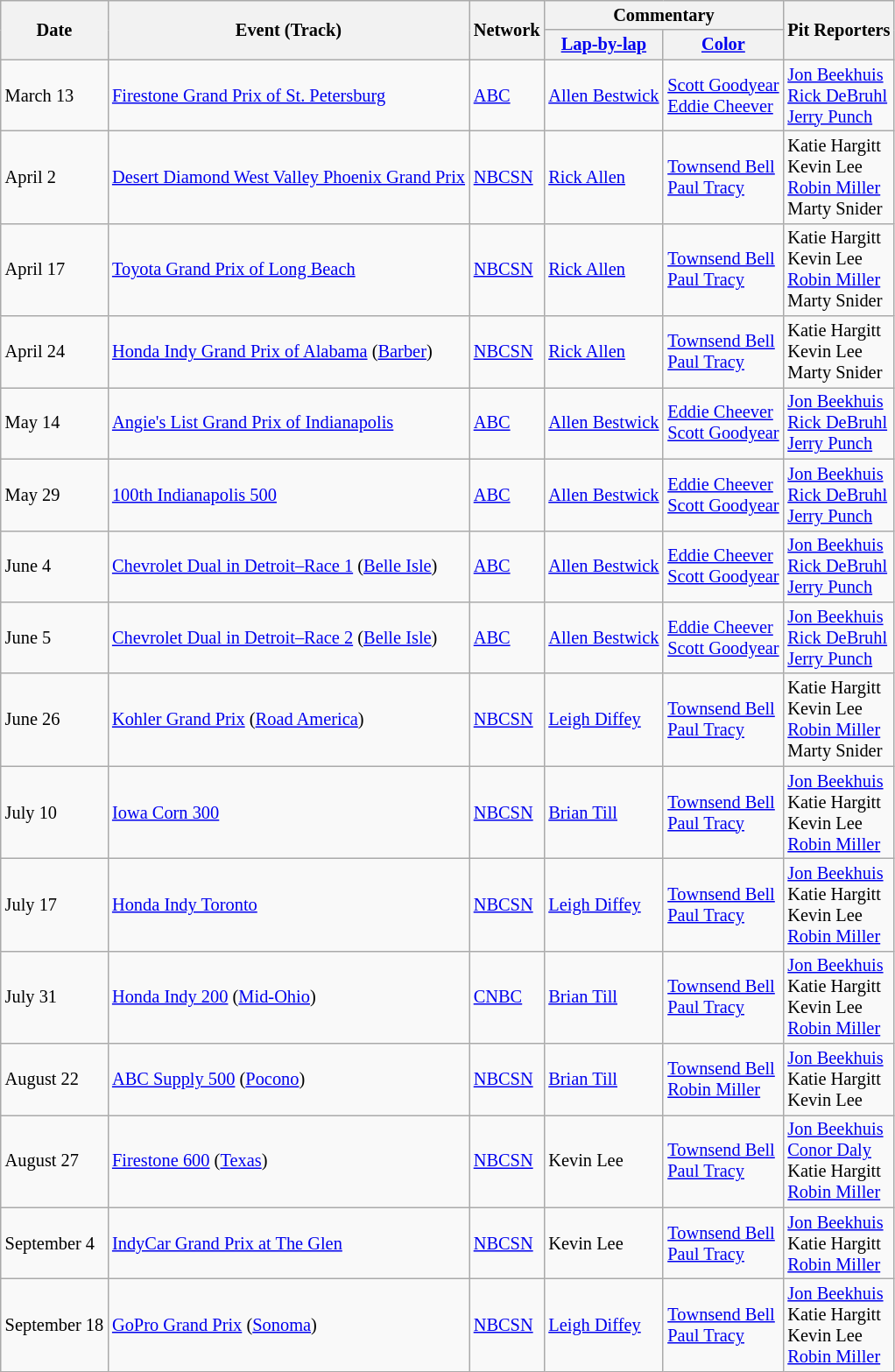<table class="wikitable" style="font-size: 85%;">
<tr>
<th rowspan=2>Date</th>
<th rowspan=2>Event (Track)</th>
<th rowspan=2>Network<br></th>
<th colspan=2>Commentary</th>
<th rowspan=2>Pit Reporters</th>
</tr>
<tr>
<th><a href='#'>Lap-by-lap</a></th>
<th><a href='#'>Color</a></th>
</tr>
<tr>
<td>March 13</td>
<td><a href='#'>Firestone Grand Prix of St. Petersburg</a></td>
<td><a href='#'>ABC</a></td>
<td><a href='#'>Allen Bestwick</a></td>
<td><a href='#'>Scott Goodyear</a><br><a href='#'>Eddie Cheever</a></td>
<td><a href='#'>Jon Beekhuis</a><br><a href='#'>Rick DeBruhl</a><br><a href='#'>Jerry Punch</a></td>
</tr>
<tr>
<td>April 2</td>
<td><a href='#'>Desert Diamond West Valley Phoenix Grand Prix</a></td>
<td><a href='#'>NBCSN</a></td>
<td><a href='#'>Rick Allen</a></td>
<td><a href='#'>Townsend Bell</a><br><a href='#'>Paul Tracy</a></td>
<td>Katie Hargitt<br>Kevin Lee<br><a href='#'>Robin Miller</a><br>Marty Snider</td>
</tr>
<tr>
<td>April 17</td>
<td><a href='#'>Toyota Grand Prix of Long Beach</a></td>
<td><a href='#'>NBCSN</a></td>
<td><a href='#'>Rick Allen</a></td>
<td><a href='#'>Townsend Bell</a><br><a href='#'>Paul Tracy</a></td>
<td>Katie Hargitt<br>Kevin Lee<br><a href='#'>Robin Miller</a><br>Marty Snider</td>
</tr>
<tr>
<td>April 24</td>
<td><a href='#'>Honda Indy Grand Prix of Alabama</a> (<a href='#'>Barber</a>)</td>
<td><a href='#'>NBCSN</a></td>
<td><a href='#'>Rick Allen</a></td>
<td><a href='#'>Townsend Bell</a><br><a href='#'>Paul Tracy</a></td>
<td>Katie Hargitt<br>Kevin Lee<br>Marty Snider</td>
</tr>
<tr>
<td>May 14</td>
<td><a href='#'>Angie's List Grand Prix of Indianapolis</a></td>
<td><a href='#'>ABC</a></td>
<td><a href='#'>Allen Bestwick</a></td>
<td><a href='#'>Eddie Cheever</a><br><a href='#'>Scott Goodyear</a></td>
<td><a href='#'>Jon Beekhuis</a><br><a href='#'>Rick DeBruhl</a><br><a href='#'>Jerry Punch</a></td>
</tr>
<tr>
<td>May 29</td>
<td><a href='#'>100th Indianapolis 500</a></td>
<td><a href='#'>ABC</a></td>
<td><a href='#'>Allen Bestwick</a></td>
<td><a href='#'>Eddie Cheever</a><br><a href='#'>Scott Goodyear</a></td>
<td><a href='#'>Jon Beekhuis</a><br><a href='#'>Rick DeBruhl</a><br><a href='#'>Jerry Punch</a></td>
</tr>
<tr>
<td>June 4</td>
<td><a href='#'>Chevrolet Dual in Detroit–Race 1</a> (<a href='#'>Belle Isle</a>)</td>
<td><a href='#'>ABC</a></td>
<td><a href='#'>Allen Bestwick</a></td>
<td><a href='#'>Eddie Cheever</a><br><a href='#'>Scott Goodyear</a></td>
<td><a href='#'>Jon Beekhuis</a><br><a href='#'>Rick DeBruhl</a><br><a href='#'>Jerry Punch</a></td>
</tr>
<tr>
<td>June 5</td>
<td><a href='#'>Chevrolet Dual in Detroit–Race 2</a> (<a href='#'>Belle Isle</a>)</td>
<td><a href='#'>ABC</a></td>
<td><a href='#'>Allen Bestwick</a></td>
<td><a href='#'>Eddie Cheever</a><br><a href='#'>Scott Goodyear</a></td>
<td><a href='#'>Jon Beekhuis</a><br><a href='#'>Rick DeBruhl</a><br><a href='#'>Jerry Punch</a></td>
</tr>
<tr>
<td>June 26</td>
<td><a href='#'>Kohler Grand Prix</a> (<a href='#'>Road America</a>)</td>
<td><a href='#'>NBCSN</a></td>
<td><a href='#'>Leigh Diffey</a></td>
<td><a href='#'>Townsend Bell</a><br><a href='#'>Paul Tracy</a></td>
<td>Katie Hargitt<br>Kevin Lee<br><a href='#'>Robin Miller</a><br>Marty Snider</td>
</tr>
<tr>
<td>July 10</td>
<td><a href='#'>Iowa Corn 300</a></td>
<td><a href='#'>NBCSN</a></td>
<td><a href='#'>Brian Till</a></td>
<td><a href='#'>Townsend Bell</a><br><a href='#'>Paul Tracy</a></td>
<td><a href='#'>Jon Beekhuis</a><br>Katie Hargitt<br>Kevin Lee<br><a href='#'>Robin Miller</a></td>
</tr>
<tr>
<td>July 17</td>
<td><a href='#'>Honda Indy Toronto</a></td>
<td><a href='#'>NBCSN</a></td>
<td><a href='#'>Leigh Diffey</a></td>
<td><a href='#'>Townsend Bell</a><br><a href='#'>Paul Tracy</a></td>
<td><a href='#'>Jon Beekhuis</a><br>Katie Hargitt<br>Kevin Lee<br><a href='#'>Robin Miller</a></td>
</tr>
<tr>
<td>July 31</td>
<td><a href='#'>Honda Indy 200</a> (<a href='#'>Mid-Ohio</a>)</td>
<td><a href='#'>CNBC</a></td>
<td><a href='#'>Brian Till</a></td>
<td><a href='#'>Townsend Bell</a><br><a href='#'>Paul Tracy</a></td>
<td><a href='#'>Jon Beekhuis</a><br>Katie Hargitt<br>Kevin Lee<br><a href='#'>Robin Miller</a></td>
</tr>
<tr>
<td>August 22</td>
<td><a href='#'>ABC Supply 500</a> (<a href='#'>Pocono</a>)</td>
<td><a href='#'>NBCSN</a></td>
<td><a href='#'>Brian Till</a></td>
<td><a href='#'>Townsend Bell</a><br><a href='#'>Robin Miller</a></td>
<td><a href='#'>Jon Beekhuis</a><br>Katie Hargitt<br>Kevin Lee</td>
</tr>
<tr>
<td>August 27</td>
<td><a href='#'>Firestone 600</a> (<a href='#'>Texas</a>)</td>
<td><a href='#'>NBCSN</a></td>
<td>Kevin Lee</td>
<td><a href='#'>Townsend Bell</a><br><a href='#'>Paul Tracy</a></td>
<td><a href='#'>Jon Beekhuis</a><br><a href='#'>Conor Daly</a><br>Katie Hargitt<br><a href='#'>Robin Miller</a></td>
</tr>
<tr>
<td>September 4</td>
<td><a href='#'>IndyCar Grand Prix at The Glen</a></td>
<td><a href='#'>NBCSN</a></td>
<td>Kevin Lee</td>
<td><a href='#'>Townsend Bell</a><br><a href='#'>Paul Tracy</a></td>
<td><a href='#'>Jon Beekhuis</a><br>Katie Hargitt<br><a href='#'>Robin Miller</a></td>
</tr>
<tr>
<td>September 18</td>
<td><a href='#'>GoPro Grand Prix</a> (<a href='#'>Sonoma</a>)</td>
<td><a href='#'>NBCSN</a></td>
<td><a href='#'>Leigh Diffey</a></td>
<td><a href='#'>Townsend Bell</a><br><a href='#'>Paul Tracy</a></td>
<td><a href='#'>Jon Beekhuis</a><br>Katie Hargitt<br>Kevin Lee<br><a href='#'>Robin Miller</a></td>
</tr>
</table>
